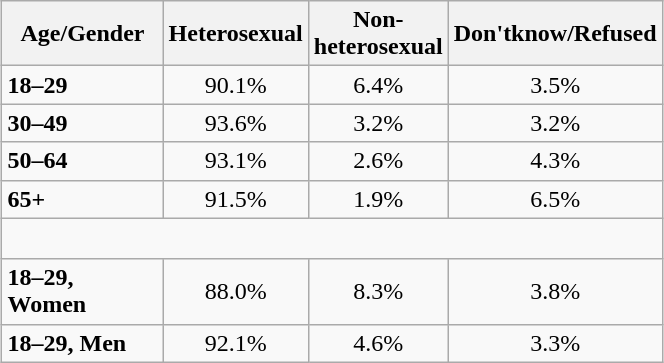<table class="wikitable sortable" style="margin:auto;">
<tr>
<th style="width:100px;">Age/Gender</th>
<th style="width:50px;">Heterosexual</th>
<th style="width:50px;">Non-heterosexual</th>
<th style="width:80px;">Don'tknow/Refused</th>
</tr>
<tr>
<td><strong>18–29</strong></td>
<td style="text-align:center;">90.1%</td>
<td style="text-align:center;">6.4%</td>
<td style="text-align:center;">3.5%</td>
</tr>
<tr>
<td><strong>30–49</strong></td>
<td style="text-align:center;">93.6%</td>
<td style="text-align:center;">3.2%</td>
<td style="text-align:center;">3.2%</td>
</tr>
<tr>
<td><strong>50–64</strong></td>
<td style="text-align:center;">93.1%</td>
<td style="text-align:center;">2.6%</td>
<td style="text-align:center;">4.3%</td>
</tr>
<tr>
<td><strong>65+</strong></td>
<td style="text-align:center;">91.5%</td>
<td style="text-align:center;">1.9%</td>
<td style="text-align:center;">6.5%</td>
</tr>
<tr>
<td colspan="4"  style="text-align:center; height:20px;"></td>
</tr>
<tr>
<td><strong>18–29, Women</strong></td>
<td style="text-align:center;">88.0%</td>
<td style="text-align:center;">8.3%</td>
<td style="text-align:center;">3.8%</td>
</tr>
<tr>
<td><strong>18–29, Men</strong></td>
<td style="text-align:center;">92.1%</td>
<td style="text-align:center;">4.6%</td>
<td style="text-align:center;">3.3%</td>
</tr>
</table>
